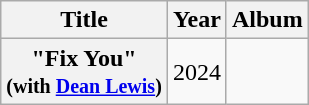<table class="wikitable plainrowheaders" style="text-align:center;">
<tr>
<th>Title</th>
<th>Year</th>
<th>Album</th>
</tr>
<tr>
<th scope="row">"Fix You"<br><small>(with <a href='#'>Dean Lewis</a>)</small></th>
<td>2024</td>
<td></td>
</tr>
</table>
